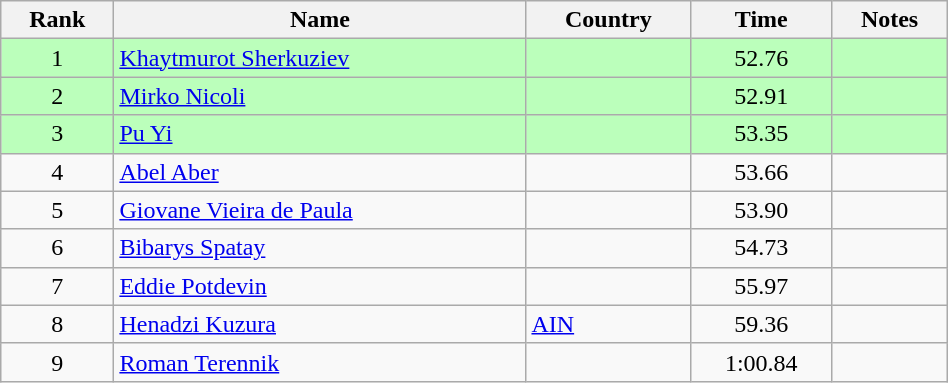<table class="wikitable" style="text-align:center;width: 50%">
<tr>
<th>Rank</th>
<th>Name</th>
<th>Country</th>
<th>Time</th>
<th>Notes</th>
</tr>
<tr bgcolor=bbffbb>
<td>1</td>
<td align="left"><a href='#'>Khaytmurot Sherkuziev</a></td>
<td align="left"></td>
<td>52.76</td>
<td></td>
</tr>
<tr bgcolor=bbffbb>
<td>2</td>
<td align="left"><a href='#'>Mirko Nicoli</a></td>
<td align="left"></td>
<td>52.91</td>
<td></td>
</tr>
<tr bgcolor=bbffbb>
<td>3</td>
<td align="left"><a href='#'>Pu Yi</a></td>
<td align="left"></td>
<td>53.35</td>
<td></td>
</tr>
<tr>
<td>4</td>
<td align="left"><a href='#'>Abel Aber</a></td>
<td align="left"></td>
<td>53.66</td>
<td></td>
</tr>
<tr>
<td>5</td>
<td align="left"><a href='#'>Giovane Vieira de Paula</a></td>
<td align="left"></td>
<td>53.90</td>
<td></td>
</tr>
<tr>
<td>6</td>
<td align="left"><a href='#'>Bibarys Spatay</a></td>
<td align="left"></td>
<td>54.73</td>
<td></td>
</tr>
<tr>
<td>7</td>
<td align="left"><a href='#'>Eddie Potdevin</a></td>
<td align="left"></td>
<td>55.97</td>
<td></td>
</tr>
<tr>
<td>8</td>
<td align="left"><a href='#'>Henadzi Kuzura</a></td>
<td align="left"> <a href='#'>AIN</a></td>
<td>59.36</td>
<td></td>
</tr>
<tr>
<td>9</td>
<td align="left"><a href='#'>Roman Terennik</a></td>
<td align="left"></td>
<td>1:00.84</td>
<td></td>
</tr>
</table>
